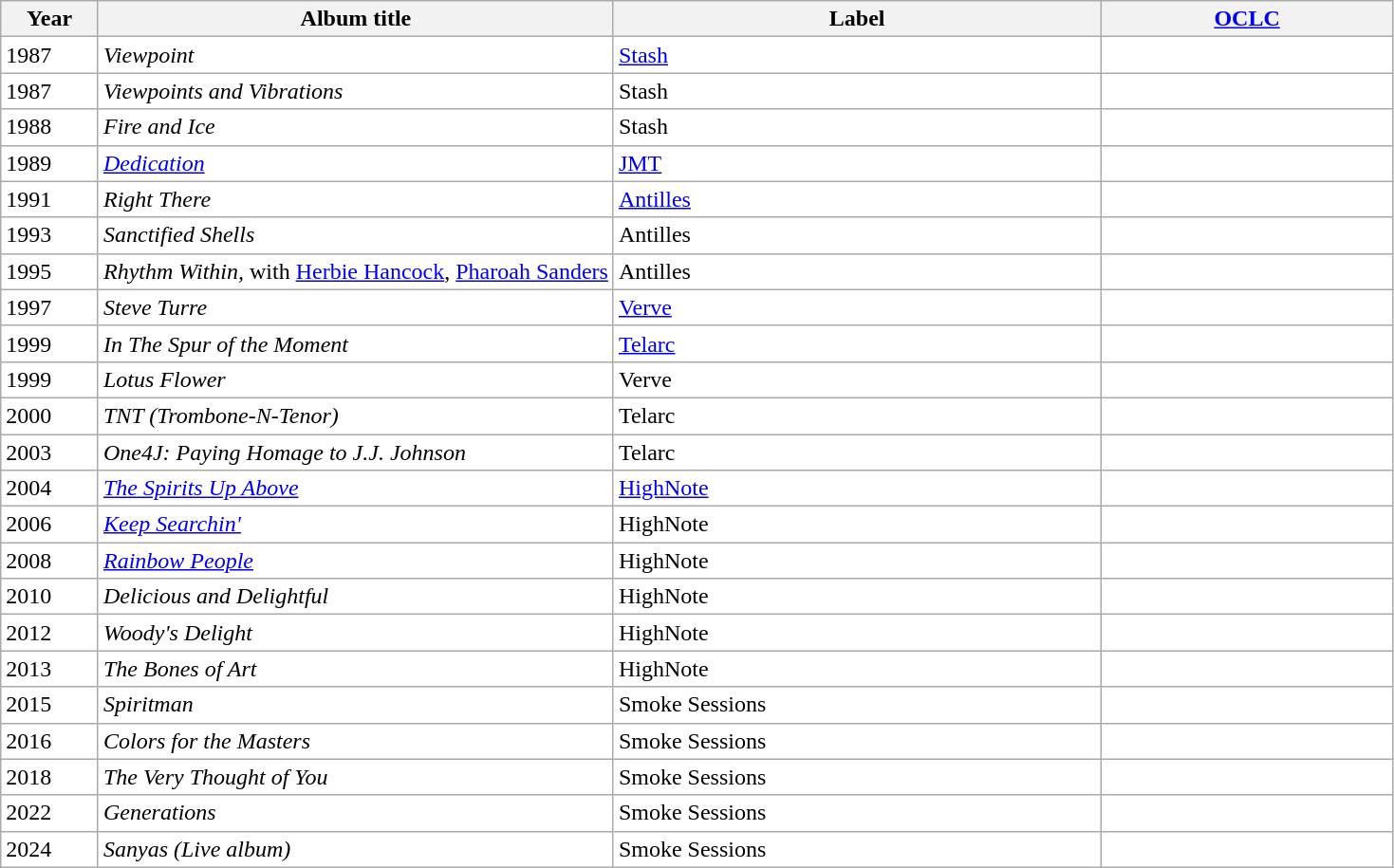<table class="wikitable collapsible sortable" cellpadding="1" style="color:black; background:#fff; font-size:90% style="width:80%">
<tr>
<th>Year</th>
<th>Album title</th>
<th>Label</th>
<th><a href='#'>OCLC</a></th>
</tr>
<tr valign="top">
<td style="width:7%;">1987</td>
<td style="width:37%;"><em>Viewpoint</em></td>
<td style="width:35%;"><a href='#'>Stash</a></td>
<td style="width:23%;"></td>
</tr>
<tr>
<td>1987</td>
<td><em>Viewpoints and Vibrations</em></td>
<td>Stash</td>
<td></td>
</tr>
<tr>
<td>1988</td>
<td><em>Fire and Ice</em></td>
<td>Stash</td>
<td></td>
</tr>
<tr>
<td>1989</td>
<td><em><a href='#'>Dedication</a></em></td>
<td><a href='#'>JMT</a></td>
<td></td>
</tr>
<tr>
<td>1991</td>
<td><em>Right There</em></td>
<td><a href='#'>Antilles</a></td>
<td></td>
</tr>
<tr>
<td>1993</td>
<td><em>Sanctified Shells</em></td>
<td>Antilles</td>
<td></td>
</tr>
<tr>
<td>1995</td>
<td><em>Rhythm Within,</em> with <a href='#'>Herbie Hancock</a>, <a href='#'>Pharoah Sanders</a></td>
<td>Antilles</td>
<td></td>
</tr>
<tr>
<td>1997</td>
<td><em>Steve Turre</em></td>
<td><a href='#'>Verve</a></td>
<td></td>
</tr>
<tr>
<td>1999</td>
<td><em>In The Spur of the Moment</em></td>
<td><a href='#'>Telarc</a></td>
<td></td>
</tr>
<tr>
<td>1999</td>
<td><em>Lotus Flower</em></td>
<td>Verve</td>
<td></td>
</tr>
<tr>
<td>2000</td>
<td><em>TNT (Trombone-N-Tenor)</em></td>
<td>Telarc</td>
<td></td>
</tr>
<tr>
<td>2003</td>
<td><em>One4J: Paying Homage to J.J. Johnson</em></td>
<td>Telarc</td>
<td></td>
</tr>
<tr>
<td>2004</td>
<td><em><a href='#'>The Spirits Up Above</a></em></td>
<td><a href='#'>HighNote</a></td>
<td></td>
</tr>
<tr>
<td>2006</td>
<td><em><a href='#'>Keep Searchin'</a></em></td>
<td>HighNote</td>
<td></td>
</tr>
<tr>
<td>2008</td>
<td><em><a href='#'>Rainbow People</a></em></td>
<td>HighNote</td>
<td></td>
</tr>
<tr>
<td>2010</td>
<td><em>Delicious and Delightful</em></td>
<td>HighNote</td>
<td></td>
</tr>
<tr>
<td>2012</td>
<td><em>Woody's Delight</em></td>
<td>HighNote</td>
<td></td>
</tr>
<tr>
<td>2013</td>
<td><em>The Bones of Art</em></td>
<td>HighNote</td>
<td></td>
</tr>
<tr>
<td>2015</td>
<td><em>Spiritman</em></td>
<td>Smoke Sessions</td>
<td></td>
</tr>
<tr>
<td>2016</td>
<td><em>Colors for the Masters</em></td>
<td>Smoke Sessions</td>
<td></td>
</tr>
<tr>
<td>2018</td>
<td><em>The Very Thought of You</em></td>
<td>Smoke Sessions</td>
<td></td>
</tr>
<tr>
<td>2022</td>
<td><em>Generations</em></td>
<td>Smoke Sessions</td>
<td></td>
</tr>
<tr>
<td>2024</td>
<td><em>Sanyas (Live album)</em></td>
<td>Smoke Sessions</td>
<td></td>
</tr>
</table>
